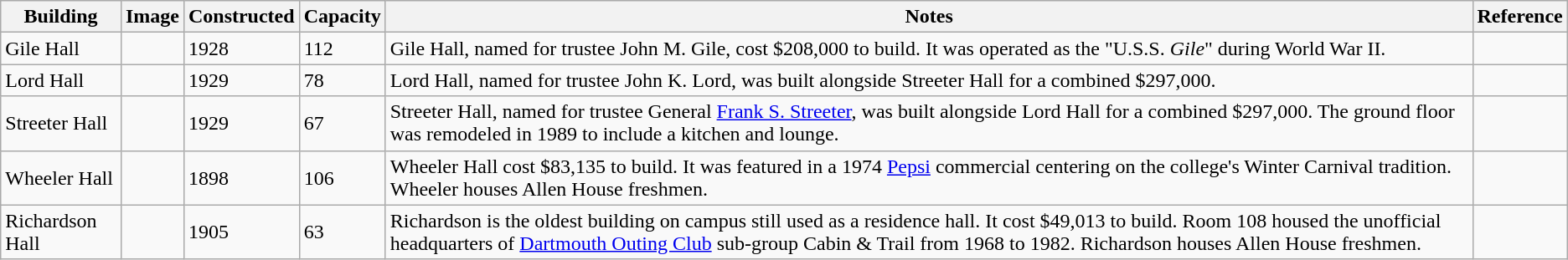<table class="wikitable sortable">
<tr>
<th>Building</th>
<th>Image</th>
<th>Constructed</th>
<th>Capacity</th>
<th>Notes</th>
<th>Reference</th>
</tr>
<tr>
<td>Gile Hall</td>
<td></td>
<td>1928</td>
<td>112</td>
<td>Gile Hall, named for trustee John M. Gile, cost $208,000 to build. It was operated as the "U.S.S. <em>Gile</em>" during World War II.</td>
<td><br></td>
</tr>
<tr>
<td>Lord Hall</td>
<td></td>
<td>1929</td>
<td>78</td>
<td>Lord Hall, named for trustee John K. Lord, was built alongside Streeter Hall for a combined $297,000.</td>
<td><br></td>
</tr>
<tr>
<td>Streeter Hall</td>
<td></td>
<td>1929</td>
<td>67</td>
<td>Streeter Hall, named for trustee General <a href='#'>Frank S. Streeter</a>, was built alongside Lord Hall for a combined $297,000. The ground floor was remodeled in 1989 to include a kitchen and lounge.</td>
<td><br></td>
</tr>
<tr>
<td>Wheeler Hall</td>
<td></td>
<td>1898</td>
<td>106</td>
<td>Wheeler Hall cost $83,135 to build. It was featured in a 1974 <a href='#'>Pepsi</a> commercial centering on the college's Winter Carnival tradition. Wheeler houses Allen House freshmen.</td>
<td></td>
</tr>
<tr>
<td>Richardson Hall</td>
<td></td>
<td>1905</td>
<td>63</td>
<td>Richardson is the oldest building on campus still used as a residence hall. It cost $49,013 to build. Room 108 housed the unofficial headquarters of <a href='#'>Dartmouth Outing Club</a> sub-group Cabin & Trail from 1968 to 1982. Richardson houses Allen House freshmen.</td>
<td></td>
</tr>
</table>
